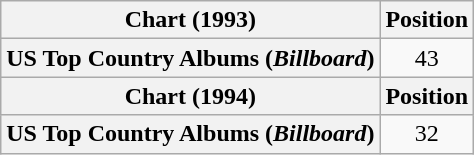<table class="wikitable plainrowheaders" style="text-align:center">
<tr>
<th scope="col">Chart (1993)</th>
<th scope="col">Position</th>
</tr>
<tr>
<th scope="row">US Top Country Albums (<em>Billboard</em>)</th>
<td>43</td>
</tr>
<tr>
<th scope="col">Chart (1994)</th>
<th scope="col">Position</th>
</tr>
<tr>
<th scope="row">US Top Country Albums (<em>Billboard</em>)</th>
<td>32</td>
</tr>
</table>
